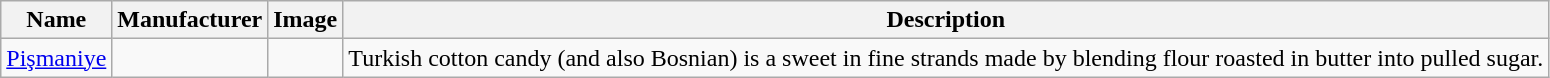<table class="wikitable sortable">
<tr>
<th>Name</th>
<th>Manufacturer</th>
<th class="unsortable">Image</th>
<th>Description</th>
</tr>
<tr>
<td><a href='#'>Pişmaniye</a></td>
<td></td>
<td></td>
<td>Turkish cotton candy (and also Bosnian) is a sweet in fine strands made by blending flour roasted in butter into pulled sugar.</td>
</tr>
</table>
